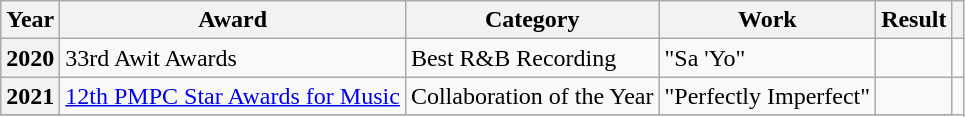<table class="wikitable">
<tr>
<th>Year</th>
<th>Award</th>
<th>Category</th>
<th>Work</th>
<th>Result</th>
<th></th>
</tr>
<tr>
<th>2020</th>
<td>33rd Awit Awards</td>
<td>Best R&B Recording</td>
<td>"Sa 'Yo"</td>
<td></td>
<td></td>
</tr>
<tr>
<th>2021</th>
<td><a href='#'>12th PMPC Star Awards for Music</a></td>
<td>Collaboration of the Year </td>
<td>"Perfectly Imperfect"</td>
<td></td>
<td rowspan="2"></td>
</tr>
<tr>
</tr>
</table>
